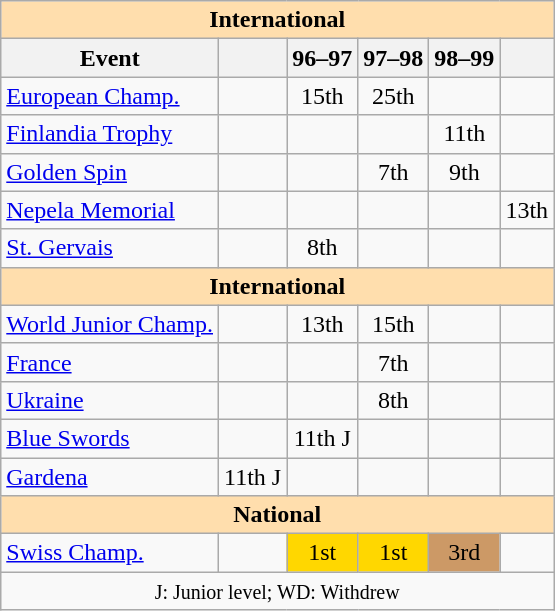<table class="wikitable" style="text-align:center">
<tr>
<th style="background-color: #ffdead; " colspan=6 align=center>International</th>
</tr>
<tr>
<th>Event</th>
<th></th>
<th>96–97</th>
<th>97–98</th>
<th>98–99</th>
<th></th>
</tr>
<tr>
<td align=left><a href='#'>European Champ.</a></td>
<td></td>
<td>15th</td>
<td>25th</td>
<td></td>
<td></td>
</tr>
<tr>
<td align=left><a href='#'>Finlandia Trophy</a></td>
<td></td>
<td></td>
<td></td>
<td>11th</td>
<td></td>
</tr>
<tr>
<td align=left><a href='#'>Golden Spin</a></td>
<td></td>
<td></td>
<td>7th</td>
<td>9th</td>
<td></td>
</tr>
<tr>
<td align=left><a href='#'>Nepela Memorial</a></td>
<td></td>
<td></td>
<td></td>
<td></td>
<td>13th</td>
</tr>
<tr>
<td align=left><a href='#'>St. Gervais</a></td>
<td></td>
<td>8th</td>
<td></td>
<td></td>
<td></td>
</tr>
<tr>
<th style="background-color: #ffdead; " colspan=6 align=center>International</th>
</tr>
<tr>
<td align=left><a href='#'>World Junior Champ.</a></td>
<td></td>
<td>13th</td>
<td>15th</td>
<td></td>
<td></td>
</tr>
<tr>
<td align=left> <a href='#'>France</a></td>
<td></td>
<td></td>
<td>7th</td>
<td></td>
<td></td>
</tr>
<tr>
<td align=left> <a href='#'>Ukraine</a></td>
<td></td>
<td></td>
<td>8th</td>
<td></td>
<td></td>
</tr>
<tr>
<td align=left><a href='#'>Blue Swords</a></td>
<td></td>
<td>11th J</td>
<td></td>
<td></td>
<td></td>
</tr>
<tr>
<td align=left><a href='#'>Gardena</a></td>
<td>11th J</td>
<td></td>
<td></td>
<td></td>
<td></td>
</tr>
<tr>
<th style="background-color: #ffdead; " colspan=6 align=center>National</th>
</tr>
<tr>
<td align=left><a href='#'>Swiss Champ.</a></td>
<td></td>
<td bgcolor=gold>1st</td>
<td bgcolor=gold>1st</td>
<td bgcolor=cc9966>3rd</td>
<td></td>
</tr>
<tr>
<td colspan=6 align=center><small> J: Junior level; WD: Withdrew </small></td>
</tr>
</table>
